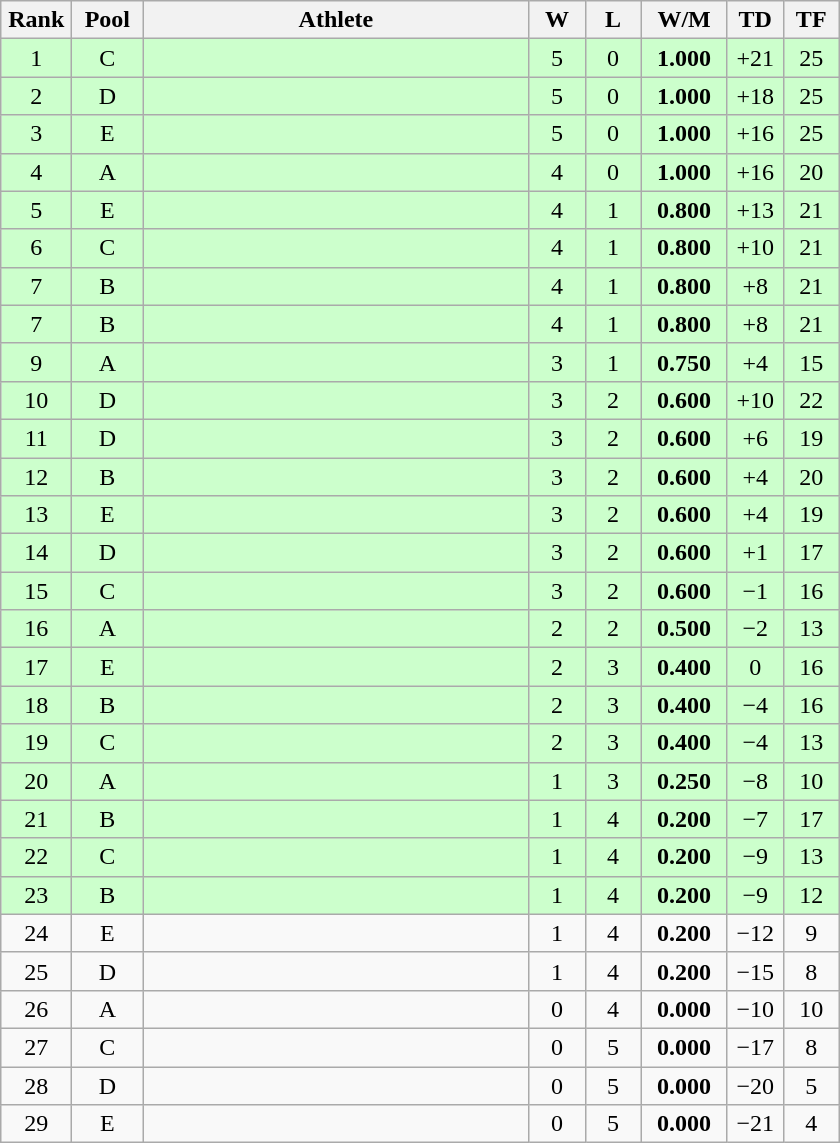<table class=wikitable style="text-align:center">
<tr>
<th width=40>Rank</th>
<th width=40>Pool</th>
<th width=250>Athlete</th>
<th width=30>W</th>
<th width=30>L</th>
<th width=50>W/M</th>
<th width=30>TD</th>
<th width=30>TF</th>
</tr>
<tr bgcolor="ccffcc">
<td>1</td>
<td>C</td>
<td align=left></td>
<td>5</td>
<td>0</td>
<td><strong>1.000</strong></td>
<td>+21</td>
<td>25</td>
</tr>
<tr bgcolor="ccffcc">
<td>2</td>
<td>D</td>
<td align=left></td>
<td>5</td>
<td>0</td>
<td><strong>1.000</strong></td>
<td>+18</td>
<td>25</td>
</tr>
<tr bgcolor="ccffcc">
<td>3</td>
<td>E</td>
<td align=left></td>
<td>5</td>
<td>0</td>
<td><strong>1.000</strong></td>
<td>+16</td>
<td>25</td>
</tr>
<tr bgcolor="ccffcc">
<td>4</td>
<td>A</td>
<td align=left></td>
<td>4</td>
<td>0</td>
<td><strong>1.000</strong></td>
<td>+16</td>
<td>20</td>
</tr>
<tr bgcolor="ccffcc">
<td>5</td>
<td>E</td>
<td align=left></td>
<td>4</td>
<td>1</td>
<td><strong>0.800</strong></td>
<td>+13</td>
<td>21</td>
</tr>
<tr bgcolor="ccffcc">
<td>6</td>
<td>C</td>
<td align=left></td>
<td>4</td>
<td>1</td>
<td><strong>0.800</strong></td>
<td>+10</td>
<td>21</td>
</tr>
<tr bgcolor="ccffcc">
<td>7</td>
<td>B</td>
<td align=left></td>
<td>4</td>
<td>1</td>
<td><strong>0.800</strong></td>
<td>+8</td>
<td>21</td>
</tr>
<tr bgcolor="ccffcc">
<td>7</td>
<td>B</td>
<td align=left></td>
<td>4</td>
<td>1</td>
<td><strong>0.800</strong></td>
<td>+8</td>
<td>21</td>
</tr>
<tr bgcolor="ccffcc">
<td>9</td>
<td>A</td>
<td align=left></td>
<td>3</td>
<td>1</td>
<td><strong>0.750</strong></td>
<td>+4</td>
<td>15</td>
</tr>
<tr bgcolor="ccffcc">
<td>10</td>
<td>D</td>
<td align=left></td>
<td>3</td>
<td>2</td>
<td><strong>0.600</strong></td>
<td>+10</td>
<td>22</td>
</tr>
<tr bgcolor="ccffcc">
<td>11</td>
<td>D</td>
<td align=left></td>
<td>3</td>
<td>2</td>
<td><strong>0.600</strong></td>
<td>+6</td>
<td>19</td>
</tr>
<tr bgcolor="ccffcc">
<td>12</td>
<td>B</td>
<td align=left></td>
<td>3</td>
<td>2</td>
<td><strong>0.600</strong></td>
<td>+4</td>
<td>20</td>
</tr>
<tr bgcolor="ccffcc">
<td>13</td>
<td>E</td>
<td align=left></td>
<td>3</td>
<td>2</td>
<td><strong>0.600</strong></td>
<td>+4</td>
<td>19</td>
</tr>
<tr bgcolor="ccffcc">
<td>14</td>
<td>D</td>
<td align=left></td>
<td>3</td>
<td>2</td>
<td><strong>0.600</strong></td>
<td>+1</td>
<td>17</td>
</tr>
<tr bgcolor="ccffcc">
<td>15</td>
<td>C</td>
<td align=left></td>
<td>3</td>
<td>2</td>
<td><strong>0.600</strong></td>
<td>−1</td>
<td>16</td>
</tr>
<tr bgcolor="ccffcc">
<td>16</td>
<td>A</td>
<td align=left></td>
<td>2</td>
<td>2</td>
<td><strong>0.500</strong></td>
<td>−2</td>
<td>13</td>
</tr>
<tr bgcolor="ccffcc">
<td>17</td>
<td>E</td>
<td align=left></td>
<td>2</td>
<td>3</td>
<td><strong>0.400</strong></td>
<td>0</td>
<td>16</td>
</tr>
<tr bgcolor="ccffcc">
<td>18</td>
<td>B</td>
<td align=left></td>
<td>2</td>
<td>3</td>
<td><strong>0.400</strong></td>
<td>−4</td>
<td>16</td>
</tr>
<tr bgcolor="ccffcc">
<td>19</td>
<td>C</td>
<td align=left></td>
<td>2</td>
<td>3</td>
<td><strong>0.400</strong></td>
<td>−4</td>
<td>13</td>
</tr>
<tr bgcolor="ccffcc">
<td>20</td>
<td>A</td>
<td align=left></td>
<td>1</td>
<td>3</td>
<td><strong>0.250</strong></td>
<td>−8</td>
<td>10</td>
</tr>
<tr bgcolor="ccffcc">
<td>21</td>
<td>B</td>
<td align=left></td>
<td>1</td>
<td>4</td>
<td><strong>0.200</strong></td>
<td>−7</td>
<td>17</td>
</tr>
<tr bgcolor="ccffcc">
<td>22</td>
<td>C</td>
<td align=left></td>
<td>1</td>
<td>4</td>
<td><strong>0.200</strong></td>
<td>−9</td>
<td>13</td>
</tr>
<tr bgcolor="ccffcc">
<td>23</td>
<td>B</td>
<td align=left></td>
<td>1</td>
<td>4</td>
<td><strong>0.200</strong></td>
<td>−9</td>
<td>12</td>
</tr>
<tr>
<td>24</td>
<td>E</td>
<td align=left></td>
<td>1</td>
<td>4</td>
<td><strong>0.200</strong></td>
<td>−12</td>
<td>9</td>
</tr>
<tr>
<td>25</td>
<td>D</td>
<td align=left></td>
<td>1</td>
<td>4</td>
<td><strong>0.200</strong></td>
<td>−15</td>
<td>8</td>
</tr>
<tr>
<td>26</td>
<td>A</td>
<td align=left></td>
<td>0</td>
<td>4</td>
<td><strong>0.000</strong></td>
<td>−10</td>
<td>10</td>
</tr>
<tr>
<td>27</td>
<td>C</td>
<td align=left></td>
<td>0</td>
<td>5</td>
<td><strong>0.000</strong></td>
<td>−17</td>
<td>8</td>
</tr>
<tr>
<td>28</td>
<td>D</td>
<td align=left></td>
<td>0</td>
<td>5</td>
<td><strong>0.000</strong></td>
<td>−20</td>
<td>5</td>
</tr>
<tr>
<td>29</td>
<td>E</td>
<td align=left></td>
<td>0</td>
<td>5</td>
<td><strong>0.000</strong></td>
<td>−21</td>
<td>4</td>
</tr>
</table>
